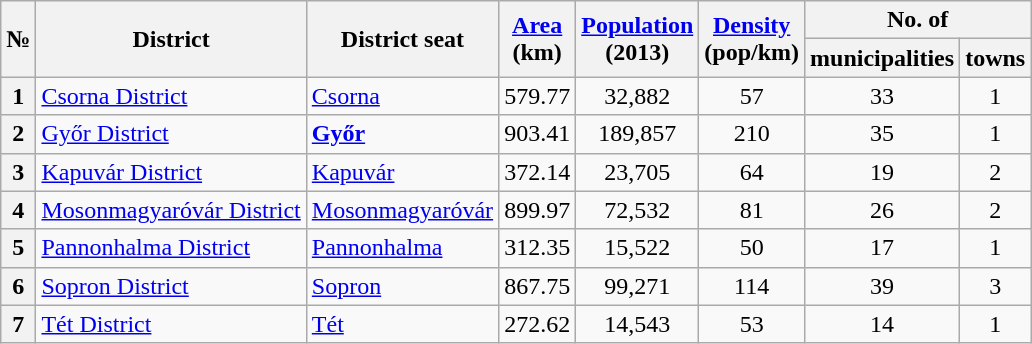<table class="wikitable sortable">
<tr>
<th rowspan=2>№</th>
<th rowspan=2>District</th>
<th rowspan=2>District seat</th>
<th rowspan=2><a href='#'>Area</a><br>(km)</th>
<th rowspan=2><a href='#'>Population</a><br>(2013)</th>
<th rowspan=2><a href='#'>Density</a><br>(pop/km)</th>
<th colspan=2>No. of</th>
</tr>
<tr>
<th>municipalities</th>
<th>towns</th>
</tr>
<tr>
<th>1</th>
<td><a href='#'>Csorna District</a></td>
<td><a href='#'>Csorna</a></td>
<td>579.77</td>
<td align="center">32,882</td>
<td align="center">57</td>
<td align="center">33</td>
<td align="center">1</td>
</tr>
<tr>
<th>2</th>
<td><a href='#'>Győr District</a></td>
<td><strong><a href='#'>Győr</a></strong></td>
<td>903.41</td>
<td align="center">189,857</td>
<td align="center">210</td>
<td align="center">35</td>
<td align="center">1</td>
</tr>
<tr>
<th>3</th>
<td><a href='#'>Kapuvár District</a></td>
<td><a href='#'>Kapuvár</a></td>
<td>372.14</td>
<td align="center">23,705</td>
<td align="center">64</td>
<td align="center">19</td>
<td align="center">2</td>
</tr>
<tr>
<th>4</th>
<td><a href='#'>Mosonmagyaróvár District</a></td>
<td><a href='#'>Mosonmagyaróvár</a></td>
<td>899.97</td>
<td align="center">72,532</td>
<td align="center">81</td>
<td align="center">26</td>
<td align="center">2</td>
</tr>
<tr>
<th>5</th>
<td><a href='#'>Pannonhalma District</a></td>
<td><a href='#'>Pannonhalma</a></td>
<td>312.35</td>
<td align="center">15,522</td>
<td align="center">50</td>
<td align="center">17</td>
<td align="center">1</td>
</tr>
<tr>
<th>6</th>
<td><a href='#'>Sopron District</a></td>
<td><a href='#'>Sopron</a></td>
<td>867.75</td>
<td align="center">99,271</td>
<td align="center">114</td>
<td align="center">39</td>
<td align="center">3</td>
</tr>
<tr>
<th>7</th>
<td><a href='#'>Tét District</a></td>
<td><a href='#'>Tét</a></td>
<td>272.62</td>
<td align="center">14,543</td>
<td align="center">53</td>
<td align="center">14</td>
<td align="center">1</td>
</tr>
</table>
